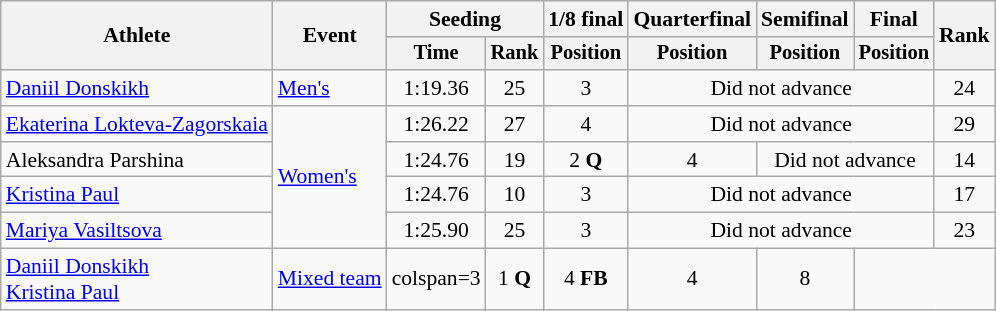<table class=wikitable style="text-align:center; font-size:90%">
<tr>
<th rowspan=2>Athlete</th>
<th rowspan=2>Event</th>
<th colspan=2>Seeding</th>
<th>1/8 final</th>
<th>Quarterfinal</th>
<th>Semifinal</th>
<th>Final</th>
<th rowspan=2>Rank</th>
</tr>
<tr style=font-size:95%>
<th>Time</th>
<th>Rank</th>
<th>Position</th>
<th>Position</th>
<th>Position</th>
<th>Position</th>
</tr>
<tr>
<td align=left><a href='#'>Daniil Donskikh</a></td>
<td align=left><a href='#'>Men's</a></td>
<td>1:19.36</td>
<td>25</td>
<td>3</td>
<td colspan=3>Did not advance</td>
<td>24</td>
</tr>
<tr>
<td align=left><a href='#'>Ekaterina Lokteva-Zagorskaia</a></td>
<td align=left rowspan=4><a href='#'>Women's</a></td>
<td>1:26.22</td>
<td>27</td>
<td>4</td>
<td colspan=3>Did not advance</td>
<td>29</td>
</tr>
<tr>
<td align=left>Aleksandra Parshina</td>
<td>1:24.76</td>
<td>19</td>
<td>2 <strong>Q</strong></td>
<td>4</td>
<td colspan=2>Did not advance</td>
<td>14</td>
</tr>
<tr>
<td align=left><a href='#'>Kristina Paul</a></td>
<td>1:24.76</td>
<td>10</td>
<td>3</td>
<td colspan=3>Did not advance</td>
<td>17</td>
</tr>
<tr>
<td align=left><a href='#'>Mariya Vasiltsova</a></td>
<td>1:25.90</td>
<td>25</td>
<td>3</td>
<td colspan=3>Did not advance</td>
<td>23</td>
</tr>
<tr>
<td align=left><a href='#'>Daniil Donskikh</a><br><a href='#'>Kristina Paul</a></td>
<td align=left><a href='#'>Mixed team</a></td>
<td>colspan=3 </td>
<td>1 <strong>Q</strong></td>
<td>4 <strong>FB</strong></td>
<td>4</td>
<td>8</td>
</tr>
</table>
